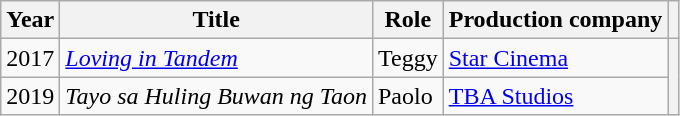<table class="wikitable">
<tr>
<th>Year</th>
<th>Title</th>
<th>Role</th>
<th>Production company</th>
<th></th>
</tr>
<tr>
<td>2017</td>
<td><em><a href='#'>Loving in Tandem</a></em></td>
<td>Teggy</td>
<td><a href='#'>Star Cinema</a></td>
<th rowspan="2"></th>
</tr>
<tr>
<td>2019</td>
<td><em>Tayo sa Huling Buwan ng Taon</em></td>
<td>Paolo</td>
<td><a href='#'>TBA Studios</a></td>
</tr>
</table>
